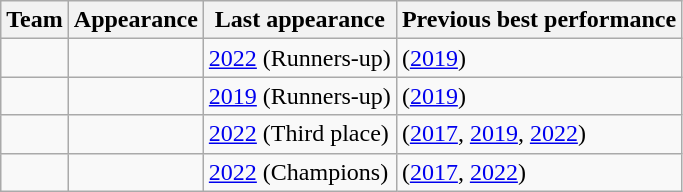<table class="wikitable sortable">
<tr>
<th>Team</th>
<th data-sort-type="number">Appearance</th>
<th>Last appearance</th>
<th>Previous best performance</th>
</tr>
<tr>
<td></td>
<td></td>
<td><a href='#'>2022</a> (Runners-up)</td>
<td> (<a href='#'>2019</a>)</td>
</tr>
<tr>
<td></td>
<td></td>
<td><a href='#'>2019</a> (Runners-up)</td>
<td> (<a href='#'>2019</a>)</td>
</tr>
<tr>
<td></td>
<td></td>
<td><a href='#'>2022</a> (Third place)</td>
<td> (<a href='#'>2017</a>, <a href='#'>2019</a>, <a href='#'>2022</a>)</td>
</tr>
<tr>
<td></td>
<td></td>
<td><a href='#'>2022</a> (Champions)</td>
<td> (<a href='#'>2017</a>, <a href='#'>2022</a>)</td>
</tr>
</table>
